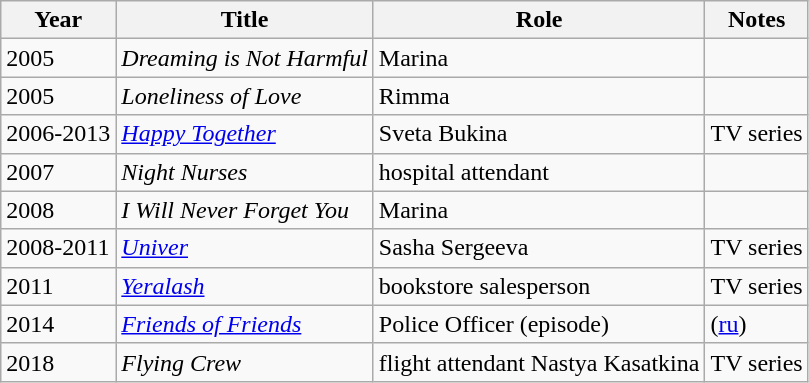<table class="wikitable sortable">
<tr>
<th>Year</th>
<th>Title</th>
<th>Role</th>
<th>Notes</th>
</tr>
<tr>
<td>2005</td>
<td><em>Dreaming is Not Harmful</em></td>
<td>Marina</td>
<td></td>
</tr>
<tr>
<td>2005</td>
<td><em>Loneliness of Love</em></td>
<td>Rimma</td>
<td></td>
</tr>
<tr>
<td>2006-2013</td>
<td><em><a href='#'>Happy Together</a></em></td>
<td>Sveta Bukina</td>
<td>TV series</td>
</tr>
<tr>
<td>2007</td>
<td><em>Night Nurses</em></td>
<td>hospital attendant</td>
<td></td>
</tr>
<tr>
<td>2008</td>
<td><em>I Will Never Forget You</em></td>
<td>Marina</td>
<td></td>
</tr>
<tr>
<td>2008-2011</td>
<td><em><a href='#'>Univer</a></em></td>
<td>Sasha Sergeeva</td>
<td>TV series</td>
</tr>
<tr>
<td>2011</td>
<td><em><a href='#'>Yeralash</a></em></td>
<td>bookstore salesperson</td>
<td>TV series</td>
</tr>
<tr>
<td>2014</td>
<td><em><a href='#'>Friends of Friends</a></em></td>
<td>Police Officer (episode)</td>
<td>(<a href='#'>ru</a>)</td>
</tr>
<tr>
<td>2018</td>
<td><em>Flying Crew</em></td>
<td>flight attendant Nastya Kasatkina</td>
<td>TV series</td>
</tr>
</table>
